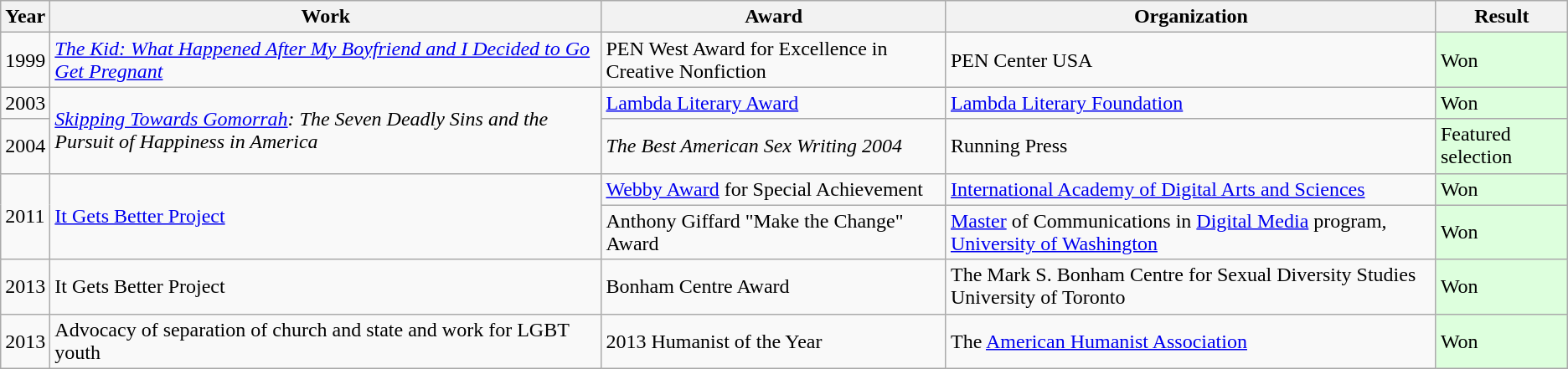<table class="wikitable">
<tr>
<th>Year</th>
<th>Work</th>
<th>Award</th>
<th>Organization</th>
<th>Result</th>
</tr>
<tr>
<td>1999</td>
<td><em><a href='#'>The Kid: What Happened After My Boyfriend and I Decided to Go Get Pregnant</a></em></td>
<td>PEN West Award for Excellence in Creative Nonfiction</td>
<td>PEN Center USA</td>
<td style="background:#dfd;">Won</td>
</tr>
<tr>
<td>2003</td>
<td rowspan="2"><em><a href='#'>Skipping Towards Gomorrah</a>: The Seven Deadly Sins and the Pursuit of Happiness in America</em></td>
<td><a href='#'>Lambda Literary Award</a></td>
<td><a href='#'>Lambda Literary Foundation</a></td>
<td style="background:#dfd;">Won</td>
</tr>
<tr>
<td>2004</td>
<td><em>The Best American Sex Writing 2004</em></td>
<td>Running Press</td>
<td style="background:#dfd;">Featured selection</td>
</tr>
<tr>
<td rowspan="2">2011</td>
<td rowspan="2"><a href='#'>It Gets Better Project</a></td>
<td><a href='#'>Webby Award</a> for Special Achievement</td>
<td><a href='#'>International Academy of Digital Arts and Sciences</a></td>
<td style="background:#dfd;">Won</td>
</tr>
<tr>
<td>Anthony Giffard "Make the Change" Award</td>
<td><a href='#'>Master</a> of Communications in <a href='#'>Digital Media</a> program, <a href='#'>University of Washington</a></td>
<td style="background:#dfd;">Won</td>
</tr>
<tr>
<td>2013</td>
<td>It Gets Better Project</td>
<td>Bonham Centre Award</td>
<td>The Mark S. Bonham Centre for Sexual Diversity Studies University of Toronto</td>
<td style="background:#dfd;">Won</td>
</tr>
<tr>
<td>2013</td>
<td>Advocacy of separation of church and state and work for LGBT youth</td>
<td>2013 Humanist of the Year</td>
<td>The <a href='#'>American Humanist Association</a></td>
<td style="background:#dfd;">Won</td>
</tr>
</table>
